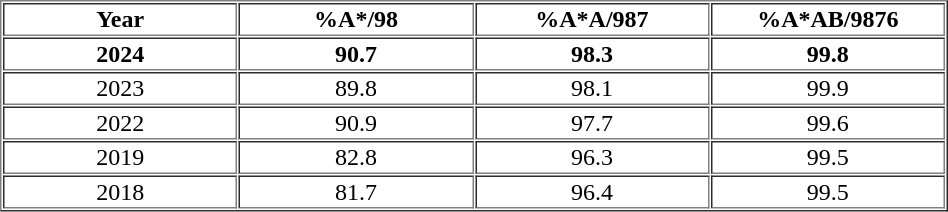<table style="WIDTH:50%; text-align:center" cellspacing="1" cellpadding="1" border="1">
<tr>
<th style="WIDTH: 20%">Year</th>
<th style="WIDTH: 20%">%A*/98</th>
<th style="WIDTH: 20%">%A*A/987</th>
<th style="WIDTH: 20%">%A*AB/9876</th>
</tr>
<tr>
<td><strong>2024</strong></td>
<td><strong>90.7</strong></td>
<td><strong>98.3</strong></td>
<td><strong>99.8</strong></td>
</tr>
<tr>
<td>2023</td>
<td>89.8</td>
<td>98.1</td>
<td>99.9</td>
</tr>
<tr>
<td>2022</td>
<td>90.9</td>
<td>97.7</td>
<td>99.6</td>
</tr>
<tr>
<td>2019</td>
<td>82.8</td>
<td>96.3</td>
<td>99.5</td>
</tr>
<tr>
<td>2018</td>
<td>81.7</td>
<td>96.4</td>
<td>99.5</td>
</tr>
</table>
